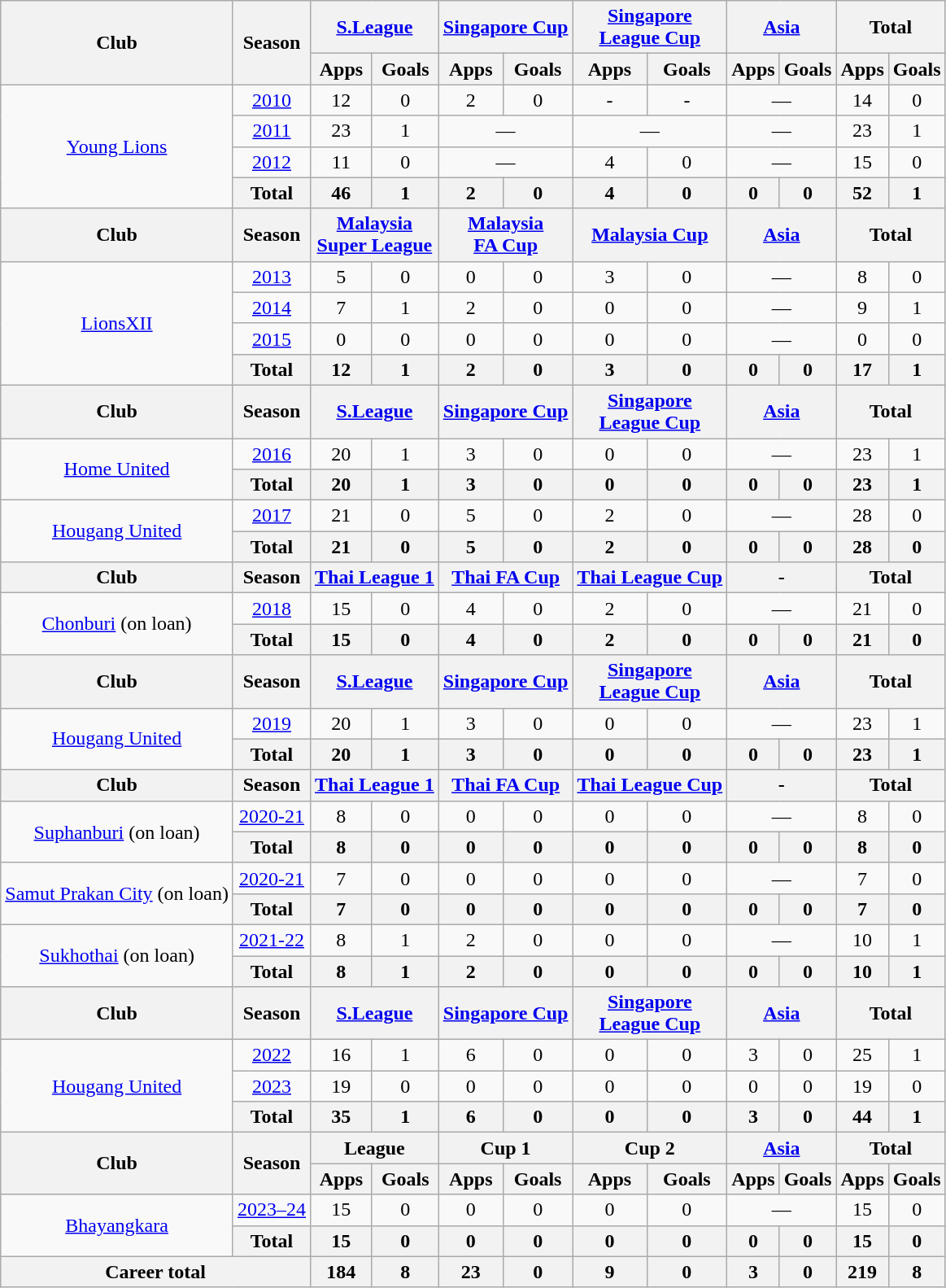<table class="wikitable" style="text-align:center">
<tr>
<th rowspan="2">Club</th>
<th rowspan="2">Season</th>
<th colspan="2"><a href='#'>S.League</a></th>
<th colspan="2"><a href='#'>Singapore Cup</a></th>
<th colspan="2"><a href='#'>Singapore<br>League Cup</a></th>
<th colspan="2"><a href='#'>Asia</a></th>
<th colspan="2">Total</th>
</tr>
<tr>
<th>Apps</th>
<th>Goals</th>
<th>Apps</th>
<th>Goals</th>
<th>Apps</th>
<th>Goals</th>
<th>Apps</th>
<th>Goals</th>
<th>Apps</th>
<th>Goals</th>
</tr>
<tr>
<td rowspan="4"><a href='#'>Young Lions</a></td>
<td><a href='#'>2010</a></td>
<td>12</td>
<td>0</td>
<td>2</td>
<td>0</td>
<td>-</td>
<td>-</td>
<td colspan='2'>—</td>
<td>14</td>
<td>0</td>
</tr>
<tr>
<td><a href='#'>2011</a></td>
<td>23</td>
<td>1</td>
<td colspan='2'>—</td>
<td colspan='2'>—</td>
<td colspan='2'>—</td>
<td>23</td>
<td>1</td>
</tr>
<tr>
<td><a href='#'>2012</a></td>
<td>11</td>
<td>0</td>
<td colspan='2'>—</td>
<td>4</td>
<td>0</td>
<td colspan='2'>—</td>
<td>15</td>
<td>0</td>
</tr>
<tr>
<th>Total</th>
<th>46</th>
<th>1</th>
<th>2</th>
<th>0</th>
<th>4</th>
<th>0</th>
<th>0</th>
<th>0</th>
<th>52</th>
<th>1</th>
</tr>
<tr>
<th>Club</th>
<th>Season</th>
<th colspan="2"><a href='#'>Malaysia<br>Super League</a></th>
<th colspan="2"><a href='#'>Malaysia<br>FA Cup</a></th>
<th colspan="2"><a href='#'>Malaysia Cup</a></th>
<th colspan="2"><a href='#'>Asia</a></th>
<th colspan="2">Total</th>
</tr>
<tr>
<td rowspan="4"><a href='#'>LionsXII</a></td>
<td><a href='#'>2013</a></td>
<td>5</td>
<td>0</td>
<td>0</td>
<td>0</td>
<td>3</td>
<td>0</td>
<td colspan='2'>—</td>
<td>8</td>
<td>0</td>
</tr>
<tr>
<td><a href='#'>2014</a></td>
<td>7</td>
<td>1</td>
<td>2</td>
<td>0</td>
<td>0</td>
<td>0</td>
<td colspan='2'>—</td>
<td>9</td>
<td>1</td>
</tr>
<tr>
<td><a href='#'>2015</a></td>
<td>0</td>
<td>0</td>
<td>0</td>
<td>0</td>
<td>0</td>
<td>0</td>
<td colspan="2">—</td>
<td>0</td>
<td>0</td>
</tr>
<tr>
<th>Total</th>
<th>12</th>
<th>1</th>
<th>2</th>
<th>0</th>
<th>3</th>
<th>0</th>
<th>0</th>
<th>0</th>
<th>17</th>
<th>1</th>
</tr>
<tr>
<th rowspan="1">Club</th>
<th rowspan="1">Season</th>
<th colspan="2"><a href='#'>S.League</a></th>
<th colspan="2"><a href='#'>Singapore Cup</a></th>
<th colspan="2"><a href='#'>Singapore<br>League Cup</a></th>
<th colspan="2"><a href='#'>Asia</a></th>
<th colspan="2">Total</th>
</tr>
<tr>
<td rowspan="2"><a href='#'>Home United</a></td>
<td><a href='#'>2016</a></td>
<td>20</td>
<td>1</td>
<td>3</td>
<td>0</td>
<td>0</td>
<td>0</td>
<td colspan="2">—</td>
<td>23</td>
<td>1</td>
</tr>
<tr>
<th>Total</th>
<th>20</th>
<th>1</th>
<th>3</th>
<th>0</th>
<th>0</th>
<th>0</th>
<th>0</th>
<th>0</th>
<th>23</th>
<th>1</th>
</tr>
<tr>
<td rowspan="2"><a href='#'>Hougang United</a></td>
<td><a href='#'>2017</a></td>
<td>21</td>
<td>0</td>
<td>5</td>
<td>0</td>
<td>2</td>
<td>0</td>
<td colspan='2'>—</td>
<td>28</td>
<td>0</td>
</tr>
<tr>
<th>Total</th>
<th>21</th>
<th>0</th>
<th>5</th>
<th>0</th>
<th>2</th>
<th>0</th>
<th>0</th>
<th>0</th>
<th>28</th>
<th>0</th>
</tr>
<tr>
<th rowspan="1">Club</th>
<th rowspan="1">Season</th>
<th colspan="2"><a href='#'>Thai League 1</a></th>
<th colspan="2"><a href='#'>Thai FA Cup</a></th>
<th colspan="2"><a href='#'>Thai League Cup</a></th>
<th colspan="2">-</th>
<th colspan="2">Total</th>
</tr>
<tr>
<td rowspan="2"><a href='#'>Chonburi</a> (on loan)</td>
<td><a href='#'>2018</a></td>
<td>15</td>
<td>0</td>
<td>4</td>
<td>0</td>
<td>2</td>
<td>0</td>
<td colspan="2">—</td>
<td>21</td>
<td>0</td>
</tr>
<tr>
<th>Total</th>
<th>15</th>
<th>0</th>
<th>4</th>
<th>0</th>
<th>2</th>
<th>0</th>
<th>0</th>
<th>0</th>
<th>21</th>
<th>0</th>
</tr>
<tr>
<th rowspan="1">Club</th>
<th rowspan="1">Season</th>
<th colspan="2"><a href='#'>S.League</a></th>
<th colspan="2"><a href='#'>Singapore Cup</a></th>
<th colspan="2"><a href='#'>Singapore<br>League Cup</a></th>
<th colspan="2"><a href='#'>Asia</a></th>
<th colspan="2">Total</th>
</tr>
<tr>
<td rowspan="2"><a href='#'>Hougang United</a></td>
<td><a href='#'>2019</a></td>
<td>20</td>
<td>1</td>
<td>3</td>
<td>0</td>
<td>0</td>
<td>0</td>
<td colspan='2'>—</td>
<td>23</td>
<td>1</td>
</tr>
<tr>
<th>Total</th>
<th>20</th>
<th>1</th>
<th>3</th>
<th>0</th>
<th>0</th>
<th>0</th>
<th>0</th>
<th>0</th>
<th>23</th>
<th>1</th>
</tr>
<tr>
<th rowspan="1">Club</th>
<th rowspan="1">Season</th>
<th colspan="2"><a href='#'>Thai League 1</a></th>
<th colspan="2"><a href='#'>Thai FA Cup</a></th>
<th colspan="2"><a href='#'>Thai League Cup</a></th>
<th colspan="2">-</th>
<th colspan="2">Total</th>
</tr>
<tr>
<td rowspan="2"><a href='#'>Suphanburi</a> (on loan)</td>
<td><a href='#'>2020-21</a></td>
<td>8</td>
<td>0</td>
<td>0</td>
<td>0</td>
<td>0</td>
<td>0</td>
<td colspan="2">—</td>
<td>8</td>
<td>0</td>
</tr>
<tr>
<th>Total</th>
<th>8</th>
<th>0</th>
<th>0</th>
<th>0</th>
<th>0</th>
<th>0</th>
<th>0</th>
<th>0</th>
<th>8</th>
<th>0</th>
</tr>
<tr>
<td rowspan="2"><a href='#'>Samut Prakan City</a> (on loan)</td>
<td><a href='#'>2020-21</a></td>
<td>7</td>
<td>0</td>
<td>0</td>
<td>0</td>
<td>0</td>
<td>0</td>
<td colspan="2">—</td>
<td>7</td>
<td>0</td>
</tr>
<tr>
<th>Total</th>
<th>7</th>
<th>0</th>
<th>0</th>
<th>0</th>
<th>0</th>
<th>0</th>
<th>0</th>
<th>0</th>
<th>7</th>
<th>0</th>
</tr>
<tr>
<td rowspan="2"><a href='#'>Sukhothai</a> (on loan)</td>
<td><a href='#'>2021-22</a></td>
<td>8</td>
<td>1</td>
<td>2</td>
<td>0</td>
<td>0</td>
<td>0</td>
<td colspan="2">—</td>
<td>10</td>
<td>1</td>
</tr>
<tr>
<th>Total</th>
<th>8</th>
<th>1</th>
<th>2</th>
<th>0</th>
<th>0</th>
<th>0</th>
<th>0</th>
<th>0</th>
<th>10</th>
<th>1</th>
</tr>
<tr>
<th rowspan="1">Club</th>
<th rowspan="1">Season</th>
<th colspan="2"><a href='#'>S.League</a></th>
<th colspan="2"><a href='#'>Singapore Cup</a></th>
<th colspan="2"><a href='#'>Singapore<br>League Cup</a></th>
<th colspan="2"><a href='#'>Asia</a></th>
<th colspan="2">Total</th>
</tr>
<tr>
<td rowspan="3"><a href='#'>Hougang United</a></td>
<td><a href='#'>2022</a></td>
<td>16</td>
<td>1</td>
<td>6</td>
<td>0</td>
<td>0</td>
<td>0</td>
<td>3</td>
<td>0</td>
<td>25</td>
<td>1</td>
</tr>
<tr>
<td><a href='#'>2023</a></td>
<td>19</td>
<td>0</td>
<td>0</td>
<td>0</td>
<td>0</td>
<td>0</td>
<td>0</td>
<td>0</td>
<td>19</td>
<td>0</td>
</tr>
<tr>
<th>Total</th>
<th>35</th>
<th>1</th>
<th>6</th>
<th>0</th>
<th>0</th>
<th>0</th>
<th>3</th>
<th>0</th>
<th>44</th>
<th>1</th>
</tr>
<tr>
<th rowspan="2">Club</th>
<th rowspan="2">Season</th>
<th colspan="2">League</th>
<th colspan="2">Cup 1</th>
<th colspan="2">Cup 2</th>
<th colspan="2"><a href='#'>Asia</a></th>
<th colspan="2">Total</th>
</tr>
<tr>
<th>Apps</th>
<th>Goals</th>
<th>Apps</th>
<th>Goals</th>
<th>Apps</th>
<th>Goals</th>
<th>Apps</th>
<th>Goals</th>
<th>Apps</th>
<th>Goals</th>
</tr>
<tr>
<td rowspan="2"><a href='#'>Bhayangkara</a></td>
<td><a href='#'>2023–24</a></td>
<td>15</td>
<td>0</td>
<td>0</td>
<td>0</td>
<td>0</td>
<td>0</td>
<td colspan="2">—</td>
<td>15</td>
<td>0</td>
</tr>
<tr>
<th>Total</th>
<th>15</th>
<th>0</th>
<th>0</th>
<th>0</th>
<th>0</th>
<th>0</th>
<th>0</th>
<th>0</th>
<th>15</th>
<th>0</th>
</tr>
<tr>
<th colspan="2">Career total</th>
<th>184</th>
<th>8</th>
<th>23</th>
<th>0</th>
<th>9</th>
<th>0</th>
<th>3</th>
<th>0</th>
<th>219</th>
<th>8</th>
</tr>
</table>
